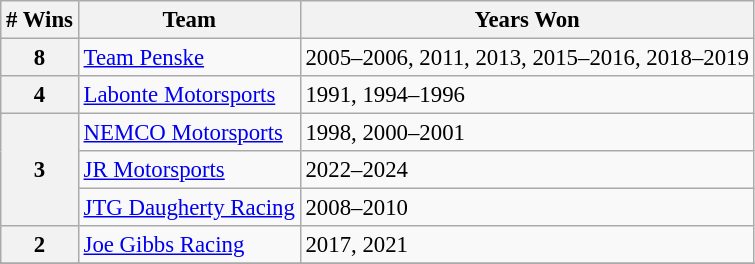<table class="wikitable" style="font-size: 95%;">
<tr>
<th># Wins</th>
<th>Team</th>
<th>Years Won</th>
</tr>
<tr>
<th>8</th>
<td><a href='#'>Team Penske</a></td>
<td>2005–2006, 2011, 2013, 2015–2016, 2018–2019</td>
</tr>
<tr>
<th>4</th>
<td><a href='#'>Labonte Motorsports</a></td>
<td>1991, 1994–1996</td>
</tr>
<tr>
<th rowspan="3">3</th>
<td><a href='#'>NEMCO Motorsports</a></td>
<td>1998, 2000–2001</td>
</tr>
<tr>
<td><a href='#'>JR Motorsports</a></td>
<td>2022–2024</td>
</tr>
<tr>
<td><a href='#'>JTG Daugherty Racing</a></td>
<td>2008–2010</td>
</tr>
<tr>
<th>2</th>
<td><a href='#'>Joe Gibbs Racing</a></td>
<td>2017, 2021</td>
</tr>
<tr>
</tr>
</table>
